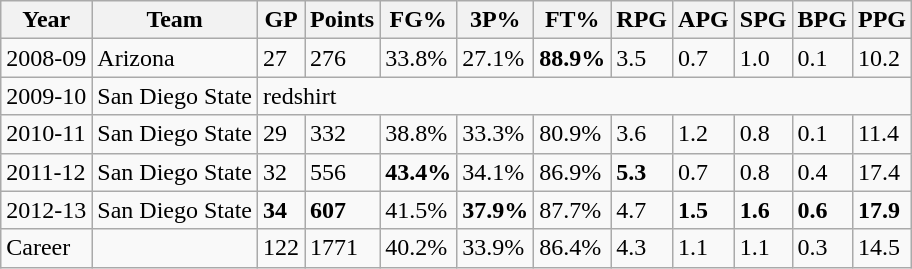<table class="wikitable">
<tr>
<th><strong>Year</strong></th>
<th><strong>Team</strong></th>
<th><strong>GP</strong></th>
<th><strong>Points</strong></th>
<th><strong>FG%</strong></th>
<th><strong>3P%</strong></th>
<th><strong>FT%</strong></th>
<th><strong>RPG</strong></th>
<th><strong>APG</strong></th>
<th><strong>SPG</strong></th>
<th><strong>BPG</strong></th>
<th><strong>PPG</strong></th>
</tr>
<tr>
<td>2008-09</td>
<td>Arizona</td>
<td>27</td>
<td>276</td>
<td>33.8%</td>
<td>27.1%</td>
<td><strong>88.9%</strong></td>
<td>3.5</td>
<td>0.7</td>
<td>1.0</td>
<td>0.1</td>
<td>10.2</td>
</tr>
<tr>
<td>2009-10</td>
<td>San Diego State</td>
<td colspan="10">redshirt</td>
</tr>
<tr>
<td>2010-11</td>
<td>San Diego State</td>
<td>29</td>
<td>332</td>
<td>38.8%</td>
<td>33.3%</td>
<td>80.9%</td>
<td>3.6</td>
<td>1.2</td>
<td>0.8</td>
<td>0.1</td>
<td>11.4</td>
</tr>
<tr>
<td>2011-12</td>
<td>San Diego State</td>
<td>32</td>
<td>556</td>
<td><strong>43.4%</strong></td>
<td>34.1%</td>
<td>86.9%</td>
<td><strong>5.3</strong></td>
<td>0.7</td>
<td>0.8</td>
<td>0.4</td>
<td>17.4</td>
</tr>
<tr>
<td>2012-13</td>
<td>San Diego State</td>
<td><strong>34</strong></td>
<td><strong>607</strong></td>
<td>41.5%</td>
<td><strong>37.9%</strong></td>
<td>87.7%</td>
<td>4.7</td>
<td><strong>1.5</strong></td>
<td><strong>1.6</strong></td>
<td><strong>0.6</strong></td>
<td><strong>17.9</strong></td>
</tr>
<tr>
<td>Career</td>
<td></td>
<td>122</td>
<td>1771</td>
<td>40.2%</td>
<td>33.9%</td>
<td>86.4%</td>
<td>4.3</td>
<td>1.1</td>
<td>1.1</td>
<td>0.3</td>
<td>14.5</td>
</tr>
</table>
